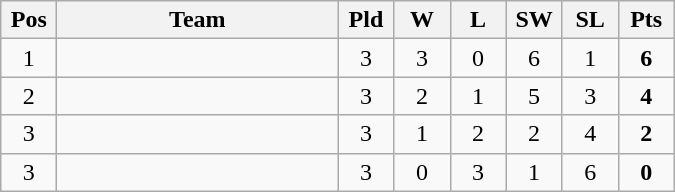<table class="wikitable" style="text-align: center;">
<tr>
<th width="30">Pos</th>
<th width="180">Team</th>
<th width="30">Pld</th>
<th width="30">W</th>
<th width="30">L</th>
<th width="30">SW</th>
<th width="30">SL</th>
<th width="30">Pts</th>
</tr>
<tr>
<td>1</td>
<td align="left"></td>
<td>3</td>
<td>3</td>
<td>0</td>
<td>6</td>
<td>1</td>
<td><strong>6</strong></td>
</tr>
<tr>
<td>2</td>
<td align="left"></td>
<td>3</td>
<td>2</td>
<td>1</td>
<td>5</td>
<td>3</td>
<td><strong>4</strong></td>
</tr>
<tr>
<td>3</td>
<td align="left"></td>
<td>3</td>
<td>1</td>
<td>2</td>
<td>2</td>
<td>4</td>
<td><strong>2</strong></td>
</tr>
<tr>
<td>3</td>
<td align="left"></td>
<td>3</td>
<td>0</td>
<td>3</td>
<td>1</td>
<td>6</td>
<td><strong>0</strong></td>
</tr>
</table>
